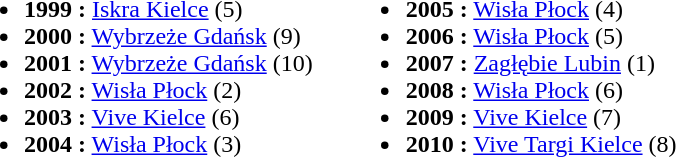<table border="0" cellpadding="10">
<tr valign="top">
<td><br><ul><li><strong>1999 :</strong> <a href='#'>Iskra Kielce</a> (5)</li><li><strong>2000 :</strong> <a href='#'>Wybrzeże Gdańsk</a> (9)</li><li><strong>2001 :</strong> <a href='#'>Wybrzeże Gdańsk</a> (10)</li><li><strong>2002 :</strong> <a href='#'>Wisła Płock</a> (2)</li><li><strong>2003 :</strong> <a href='#'>Vive Kielce</a> (6)</li><li><strong>2004 :</strong> <a href='#'>Wisła Płock</a> (3)</li></ul></td>
<td><br><ul><li><strong>2005 :</strong> <a href='#'>Wisła Płock</a> (4)</li><li><strong>2006 :</strong> <a href='#'>Wisła Płock</a> (5)</li><li><strong>2007 :</strong> <a href='#'>Zagłębie Lubin</a> (1)</li><li><strong>2008 :</strong> <a href='#'>Wisła Płock</a> (6)</li><li><strong>2009 :</strong> <a href='#'>Vive Kielce</a> (7)</li><li><strong>2010 :</strong> <a href='#'>Vive Targi Kielce</a> (8)</li></ul></td>
</tr>
</table>
